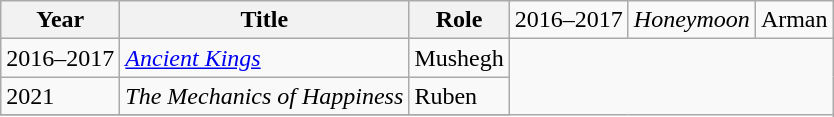<table class="wikitable sortable">
<tr>
<th>Year</th>
<th>Title</th>
<th>Role</th>
<td>2016–2017</td>
<td><em>Honeymoon</em></td>
<td>Arman</td>
</tr>
<tr>
<td>2016–2017</td>
<td><em><a href='#'>Ancient Kings</a></em></td>
<td>Mushegh</td>
</tr>
<tr>
<td>2021</td>
<td><em>The Mechanics of Happiness</em></td>
<td>Ruben</td>
</tr>
<tr>
</tr>
</table>
